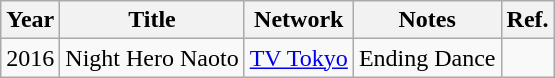<table class="wikitable">
<tr>
<th>Year</th>
<th>Title</th>
<th>Network</th>
<th>Notes</th>
<th>Ref.</th>
</tr>
<tr>
<td>2016</td>
<td>Night Hero Naoto</td>
<td><a href='#'>TV Tokyo</a></td>
<td>Ending Dance</td>
<td></td>
</tr>
</table>
